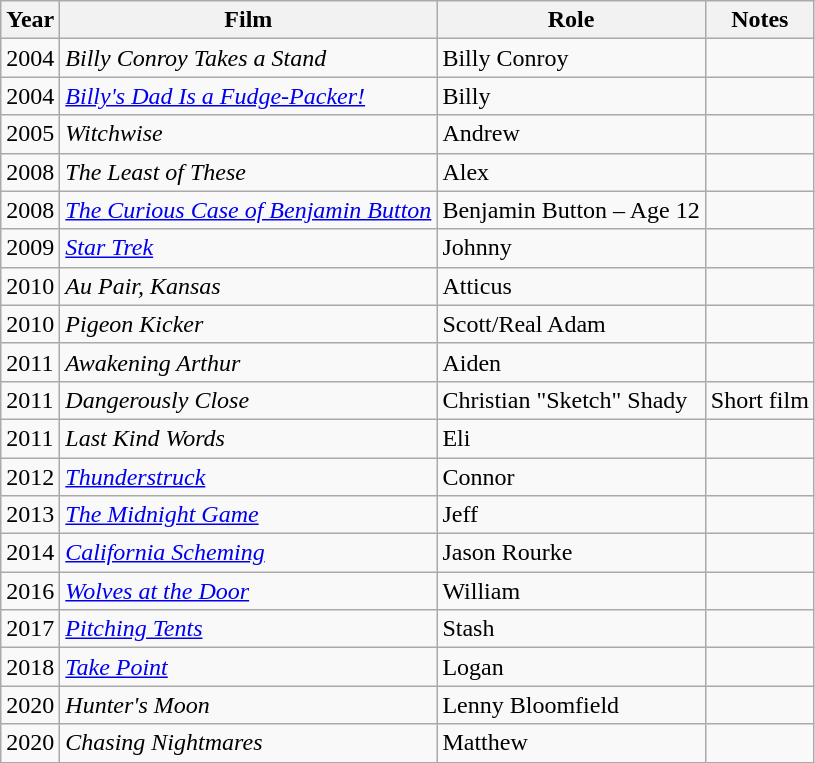<table class="wikitable sortable">
<tr>
<th>Year</th>
<th>Film</th>
<th>Role</th>
<th class="unsortable">Notes</th>
</tr>
<tr>
<td>2004</td>
<td><em>Billy Conroy Takes a Stand</em></td>
<td>Billy Conroy</td>
<td></td>
</tr>
<tr>
<td>2004</td>
<td><em><a href='#'>Billy's Dad Is a Fudge-Packer!</a></em></td>
<td>Billy</td>
<td></td>
</tr>
<tr>
<td>2005</td>
<td><em>Witchwise</em></td>
<td>Andrew</td>
<td></td>
</tr>
<tr>
<td>2008</td>
<td><em>The Least of These</em></td>
<td>Alex</td>
<td></td>
</tr>
<tr>
<td>2008</td>
<td><em><a href='#'>The Curious Case of Benjamin Button</a></em></td>
<td>Benjamin Button – Age 12</td>
<td></td>
</tr>
<tr>
<td>2009</td>
<td><em><a href='#'>Star Trek</a></em></td>
<td>Johnny</td>
<td></td>
</tr>
<tr>
<td>2010</td>
<td><em>Au Pair, Kansas</em></td>
<td>Atticus</td>
<td></td>
</tr>
<tr>
<td>2010</td>
<td><em>Pigeon Kicker</em></td>
<td>Scott/Real Adam</td>
<td></td>
</tr>
<tr>
<td>2011</td>
<td><em>Awakening Arthur</em></td>
<td>Aiden</td>
<td></td>
</tr>
<tr>
<td>2011</td>
<td><em>Dangerously Close</em></td>
<td>Christian "Sketch" Shady</td>
<td>Short film</td>
</tr>
<tr>
<td>2011</td>
<td><em>Last Kind Words</em></td>
<td>Eli</td>
<td></td>
</tr>
<tr>
<td>2012</td>
<td><em><a href='#'>Thunderstruck</a></em></td>
<td>Connor</td>
<td></td>
</tr>
<tr>
<td>2013</td>
<td><em><a href='#'>The Midnight Game</a></em></td>
<td>Jeff</td>
<td></td>
</tr>
<tr>
<td>2014</td>
<td><em><a href='#'>California Scheming</a></em></td>
<td>Jason Rourke</td>
<td></td>
</tr>
<tr>
<td>2016</td>
<td><em><a href='#'>Wolves at the Door</a></em></td>
<td>William</td>
<td></td>
</tr>
<tr>
<td>2017</td>
<td><em><a href='#'>Pitching Tents</a></em></td>
<td>Stash</td>
<td></td>
</tr>
<tr>
<td>2018</td>
<td><em><a href='#'>Take Point</a></em></td>
<td>Logan</td>
<td></td>
</tr>
<tr>
<td>2020</td>
<td><em>Hunter's Moon</em></td>
<td>Lenny Bloomfield</td>
<td></td>
</tr>
<tr>
<td>2020</td>
<td><em>Chasing Nightmares</em></td>
<td>Matthew</td>
<td></td>
</tr>
</table>
